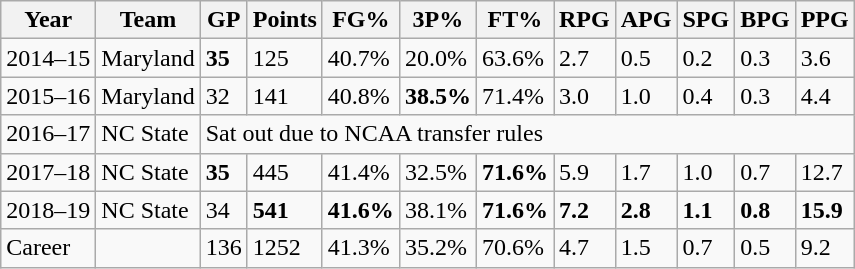<table class="wikitable">
<tr>
<th>Year</th>
<th>Team</th>
<th>GP</th>
<th>Points</th>
<th>FG%</th>
<th>3P%</th>
<th>FT%</th>
<th>RPG</th>
<th>APG</th>
<th>SPG</th>
<th>BPG</th>
<th>PPG</th>
</tr>
<tr>
<td>2014–15</td>
<td>Maryland</td>
<td><strong>35</strong></td>
<td>125</td>
<td>40.7%</td>
<td>20.0%</td>
<td>63.6%</td>
<td>2.7</td>
<td>0.5</td>
<td>0.2</td>
<td>0.3</td>
<td>3.6</td>
</tr>
<tr>
<td>2015–16</td>
<td>Maryland</td>
<td>32</td>
<td>141</td>
<td>40.8%</td>
<td><strong>38.5%</strong></td>
<td>71.4%</td>
<td>3.0</td>
<td>1.0</td>
<td>0.4</td>
<td>0.3</td>
<td>4.4</td>
</tr>
<tr>
<td>2016–17</td>
<td>NC State</td>
<td colspan="10">Sat out due to NCAA transfer rules</td>
</tr>
<tr>
<td>2017–18</td>
<td>NC State</td>
<td><strong>35</strong></td>
<td>445</td>
<td>41.4%</td>
<td>32.5%</td>
<td><strong>71.6%</strong></td>
<td>5.9</td>
<td>1.7</td>
<td>1.0</td>
<td>0.7</td>
<td>12.7</td>
</tr>
<tr>
<td>2018–19</td>
<td>NC State</td>
<td>34</td>
<td><strong>541</strong></td>
<td><strong>41.6%</strong></td>
<td>38.1%</td>
<td><strong>71.6%</strong></td>
<td><strong>7.2</strong></td>
<td><strong>2.8</strong></td>
<td><strong>1.1</strong></td>
<td><strong>0.8</strong></td>
<td><strong>15.9</strong></td>
</tr>
<tr>
<td>Career</td>
<td></td>
<td>136</td>
<td>1252</td>
<td>41.3%</td>
<td>35.2%</td>
<td>70.6%</td>
<td>4.7</td>
<td>1.5</td>
<td>0.7</td>
<td>0.5</td>
<td>9.2</td>
</tr>
</table>
